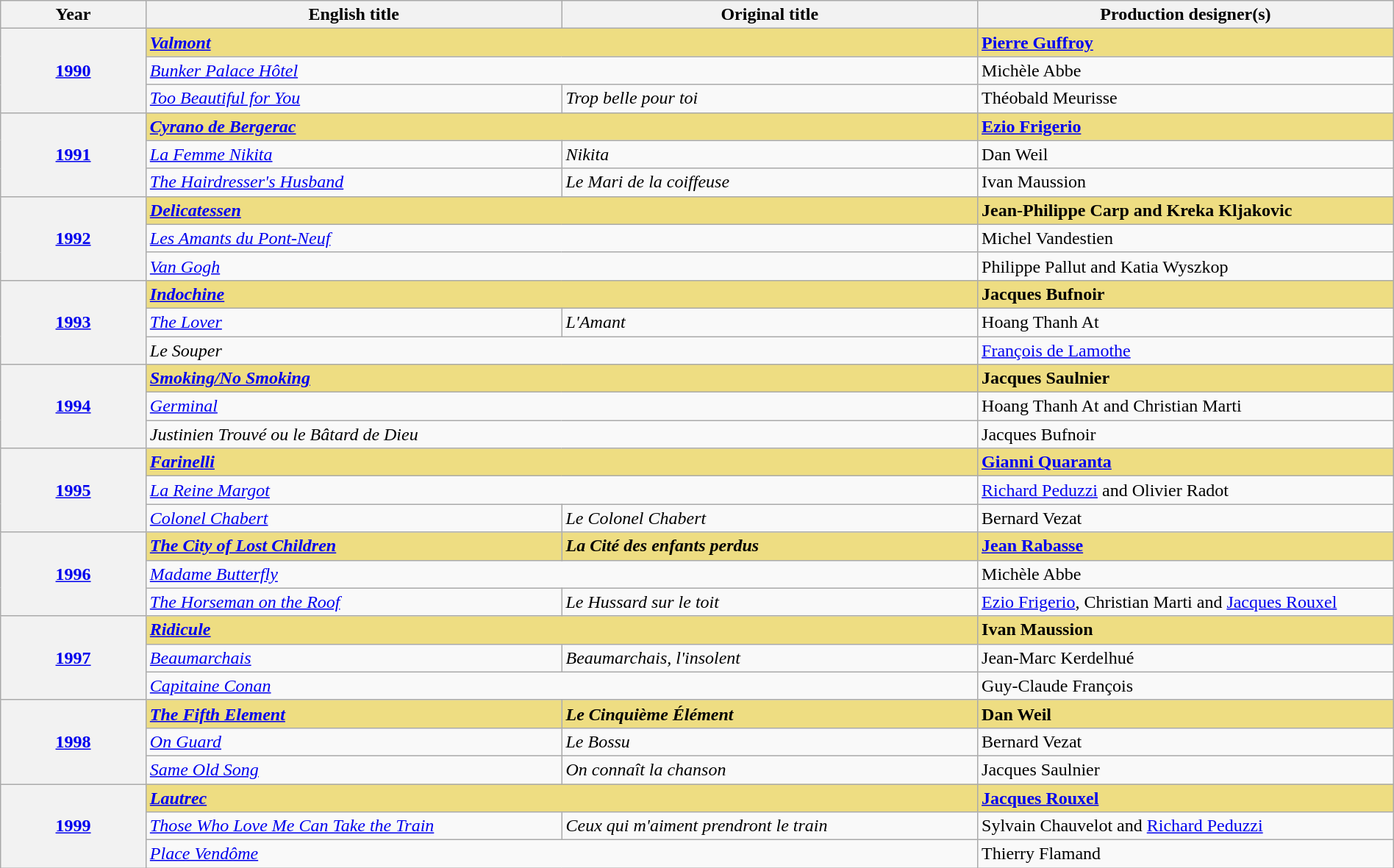<table class="wikitable" style="width:100%;" cellpadding="5">
<tr>
<th style="width:100px;">Year</th>
<th style="width:300px;">English title</th>
<th style="width:300px;">Original title</th>
<th style="width:300px;">Production designer(s)</th>
</tr>
<tr>
<th rowspan="3" style="text-align:center;"><a href='#'>1990</a></th>
<td colspan="2" style="background:#eedd82;"><em><a href='#'><strong>Valmont</strong></a></em></td>
<td style="background:#eedd82;"><strong><a href='#'>Pierre Guffroy</a></strong></td>
</tr>
<tr>
<td colspan="2"><em><a href='#'>Bunker Palace Hôtel</a></em></td>
<td>Michèle Abbe</td>
</tr>
<tr>
<td><em><a href='#'>Too Beautiful for You</a></em></td>
<td><em>Trop belle pour toi</em></td>
<td>Théobald Meurisse</td>
</tr>
<tr>
<th rowspan="3" style="text-align:center;"><a href='#'>1991</a></th>
<td colspan="2" style="background:#eedd82;"><em><a href='#'><strong>Cyrano de Bergerac</strong></a></em></td>
<td style="background:#eedd82;"><strong><a href='#'>Ezio Frigerio</a></strong></td>
</tr>
<tr>
<td><em><a href='#'>La Femme Nikita</a></em></td>
<td><em>Nikita</em></td>
<td>Dan Weil</td>
</tr>
<tr>
<td><em><a href='#'>The Hairdresser's Husband</a></em></td>
<td><em>Le Mari de la coiffeuse</em></td>
<td>Ivan Maussion</td>
</tr>
<tr>
<th rowspan="3" style="text-align:center;"><a href='#'>1992</a></th>
<td colspan="2" style="background:#eedd82;"><em><a href='#'><strong>Delicatessen</strong></a></em></td>
<td style="background:#eedd82;"><strong>Jean-Philippe Carp and Kreka Kljakovic</strong></td>
</tr>
<tr>
<td colspan="2"><em><a href='#'>Les Amants du Pont-Neuf</a></em></td>
<td>Michel Vandestien</td>
</tr>
<tr>
<td colspan="2"><em><a href='#'>Van Gogh</a></em></td>
<td>Philippe Pallut and Katia Wyszkop</td>
</tr>
<tr>
<th rowspan="3" style="text-align:center;"><a href='#'>1993</a></th>
<td colspan="2" style="background:#eedd82;"><em><a href='#'><strong>Indochine</strong></a></em></td>
<td style="background:#eedd82;"><strong>Jacques Bufnoir</strong></td>
</tr>
<tr>
<td><em><a href='#'>The Lover</a></em></td>
<td><em>L'Amant</em></td>
<td>Hoang Thanh At</td>
</tr>
<tr>
<td colspan="2"><em>Le Souper</em></td>
<td><a href='#'>François de Lamothe</a></td>
</tr>
<tr>
<th rowspan="3" style="text-align:center;"><a href='#'>1994</a></th>
<td colspan="2" style="background:#eedd82;"><em><a href='#'><strong>Smoking/No Smoking</strong></a></em></td>
<td style="background:#eedd82;"><strong>Jacques Saulnier</strong></td>
</tr>
<tr>
<td colspan="2"><em><a href='#'>Germinal</a></em></td>
<td>Hoang Thanh At and Christian Marti</td>
</tr>
<tr>
<td colspan="2"><em>Justinien Trouvé ou le Bâtard de Dieu</em></td>
<td>Jacques Bufnoir</td>
</tr>
<tr>
<th rowspan="3" style="text-align:center;"><a href='#'>1995</a></th>
<td colspan="2" style="background:#eedd82;"><em><a href='#'><strong>Farinelli</strong></a></em></td>
<td style="background:#eedd82;"><strong><a href='#'>Gianni Quaranta</a></strong></td>
</tr>
<tr>
<td colspan="2"><em><a href='#'>La Reine Margot</a></em></td>
<td><a href='#'>Richard Peduzzi</a> and Olivier Radot</td>
</tr>
<tr>
<td><em><a href='#'>Colonel Chabert</a></em></td>
<td><em>Le Colonel Chabert</em></td>
<td>Bernard Vezat</td>
</tr>
<tr>
<th rowspan="3" style="text-align:center;"><a href='#'>1996</a></th>
<td style="background:#eedd82;"><em><a href='#'><strong>The City of Lost Children</strong></a></em></td>
<td style="background:#eedd82;"><strong><em>La Cité des enfants perdus</em></strong></td>
<td style="background:#eedd82;"><strong><a href='#'>Jean Rabasse</a></strong></td>
</tr>
<tr>
<td colspan="2"><em><a href='#'>Madame Butterfly</a></em></td>
<td>Michèle Abbe</td>
</tr>
<tr>
<td><em><a href='#'>The Horseman on the Roof</a></em></td>
<td><em>Le Hussard sur le toit</em></td>
<td><a href='#'>Ezio Frigerio</a>, Christian Marti and <a href='#'>Jacques Rouxel</a></td>
</tr>
<tr>
<th rowspan="3" style="text-align:center;"><a href='#'>1997</a></th>
<td colspan="2" style="background:#eedd82;"><em><a href='#'><strong>Ridicule</strong></a></em></td>
<td style="background:#eedd82;"><strong>Ivan Maussion</strong></td>
</tr>
<tr>
<td><em><a href='#'>Beaumarchais</a></em></td>
<td><em>Beaumarchais, l'insolent</em></td>
<td>Jean-Marc Kerdelhué</td>
</tr>
<tr>
<td colspan="2"><em><a href='#'>Capitaine Conan</a></em></td>
<td>Guy-Claude François</td>
</tr>
<tr>
<th rowspan="3" style="text-align:center;"><a href='#'>1998</a></th>
<td style="background:#eedd82;"><em><a href='#'><strong>The Fifth Element</strong></a></em></td>
<td style="background:#eedd82;"><strong><em>Le Cinquième Élément</em></strong></td>
<td style="background:#eedd82;"><strong>Dan Weil</strong></td>
</tr>
<tr>
<td><em><a href='#'>On Guard</a></em></td>
<td><em>Le Bossu</em></td>
<td>Bernard Vezat</td>
</tr>
<tr>
<td><em><a href='#'>Same Old Song</a></em></td>
<td><em>On connaît la chanson</em></td>
<td>Jacques Saulnier</td>
</tr>
<tr>
<th rowspan="3" style="text-align:center;"><a href='#'>1999</a></th>
<td colspan="2" style="background:#eedd82;"><em><a href='#'><strong>Lautrec</strong></a></em></td>
<td style="background:#eedd82;"><a href='#'><strong>Jacques Rouxel</strong></a></td>
</tr>
<tr>
<td><em><a href='#'>Those Who Love Me Can Take the Train</a></em></td>
<td><em>Ceux qui m'aiment prendront le train</em></td>
<td>Sylvain Chauvelot and <a href='#'>Richard Peduzzi</a></td>
</tr>
<tr>
<td colspan="2"><em><a href='#'>Place Vendôme</a></em></td>
<td>Thierry Flamand</td>
</tr>
</table>
